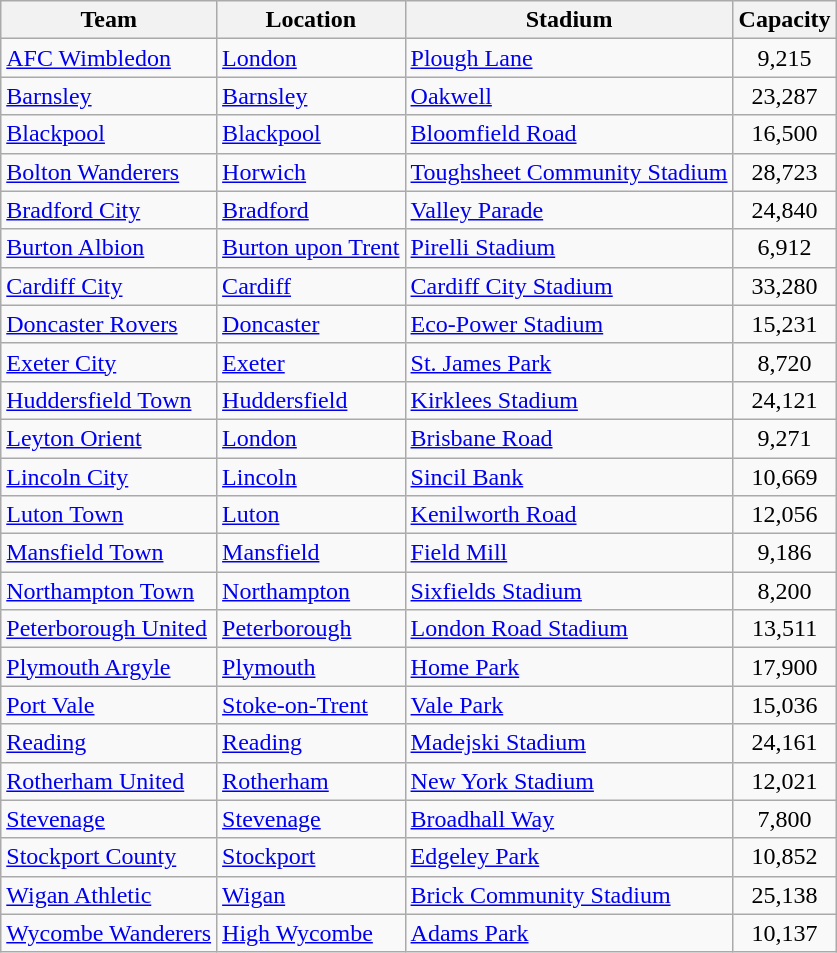<table class="wikitable sortable">
<tr>
<th>Team</th>
<th>Location</th>
<th>Stadium</th>
<th>Capacity</th>
</tr>
<tr>
<td><a href='#'>AFC Wimbledon</a></td>
<td><a href='#'>London</a> </td>
<td><a href='#'>Plough Lane</a></td>
<td align="center">9,215</td>
</tr>
<tr>
<td><a href='#'>Barnsley</a></td>
<td><a href='#'>Barnsley</a></td>
<td><a href='#'>Oakwell</a></td>
<td align="center">23,287</td>
</tr>
<tr>
<td><a href='#'>Blackpool</a></td>
<td><a href='#'>Blackpool</a></td>
<td><a href='#'>Bloomfield Road</a></td>
<td align="center">16,500</td>
</tr>
<tr>
<td><a href='#'>Bolton Wanderers</a></td>
<td><a href='#'>Horwich</a></td>
<td><a href='#'>Toughsheet Community Stadium</a></td>
<td align="center">28,723</td>
</tr>
<tr>
<td><a href='#'>Bradford City</a></td>
<td><a href='#'>Bradford</a></td>
<td><a href='#'>Valley Parade</a></td>
<td align="center">24,840</td>
</tr>
<tr>
<td><a href='#'>Burton Albion</a></td>
<td><a href='#'>Burton upon Trent</a></td>
<td><a href='#'>Pirelli Stadium</a></td>
<td align="center">6,912</td>
</tr>
<tr>
<td><a href='#'>Cardiff City</a></td>
<td><a href='#'>Cardiff</a></td>
<td><a href='#'>Cardiff City Stadium</a></td>
<td align="center">33,280</td>
</tr>
<tr>
<td><a href='#'>Doncaster Rovers</a></td>
<td><a href='#'>Doncaster</a></td>
<td><a href='#'>Eco-Power Stadium</a></td>
<td align="center">15,231</td>
</tr>
<tr>
<td><a href='#'>Exeter City</a></td>
<td><a href='#'>Exeter</a></td>
<td><a href='#'>St. James Park</a></td>
<td align="center">8,720</td>
</tr>
<tr>
<td><a href='#'>Huddersfield Town</a></td>
<td><a href='#'>Huddersfield</a></td>
<td><a href='#'>Kirklees Stadium</a></td>
<td align="center">24,121</td>
</tr>
<tr>
<td><a href='#'>Leyton Orient</a></td>
<td><a href='#'>London</a> </td>
<td><a href='#'>Brisbane Road</a></td>
<td align="center">9,271</td>
</tr>
<tr>
<td><a href='#'>Lincoln City</a></td>
<td><a href='#'>Lincoln</a></td>
<td><a href='#'>Sincil Bank</a></td>
<td align="center">10,669</td>
</tr>
<tr>
<td><a href='#'>Luton Town</a></td>
<td><a href='#'>Luton</a></td>
<td><a href='#'>Kenilworth Road</a></td>
<td align="center">12,056</td>
</tr>
<tr>
<td><a href='#'>Mansfield Town</a></td>
<td><a href='#'>Mansfield</a></td>
<td><a href='#'>Field Mill</a></td>
<td align="center">9,186</td>
</tr>
<tr>
<td><a href='#'>Northampton Town</a></td>
<td><a href='#'>Northampton</a> </td>
<td><a href='#'>Sixfields Stadium</a></td>
<td align="center">8,200</td>
</tr>
<tr>
<td><a href='#'>Peterborough United</a></td>
<td><a href='#'>Peterborough</a></td>
<td><a href='#'>London Road Stadium</a></td>
<td align="center">13,511</td>
</tr>
<tr>
<td><a href='#'>Plymouth Argyle</a></td>
<td><a href='#'>Plymouth</a></td>
<td><a href='#'>Home Park</a></td>
<td align="center">17,900</td>
</tr>
<tr>
<td><a href='#'>Port Vale</a></td>
<td><a href='#'>Stoke-on-Trent</a> </td>
<td><a href='#'>Vale Park</a></td>
<td align="center">15,036</td>
</tr>
<tr>
<td><a href='#'>Reading</a></td>
<td><a href='#'>Reading</a></td>
<td><a href='#'>Madejski Stadium</a></td>
<td align="center">24,161</td>
</tr>
<tr>
<td><a href='#'>Rotherham United</a></td>
<td><a href='#'>Rotherham</a></td>
<td><a href='#'>New York Stadium</a></td>
<td align="center">12,021</td>
</tr>
<tr>
<td><a href='#'>Stevenage</a></td>
<td><a href='#'>Stevenage</a></td>
<td><a href='#'>Broadhall Way</a></td>
<td align="center">7,800</td>
</tr>
<tr>
<td><a href='#'>Stockport County</a></td>
<td><a href='#'>Stockport</a> </td>
<td><a href='#'>Edgeley Park</a></td>
<td align="center">10,852</td>
</tr>
<tr>
<td><a href='#'>Wigan Athletic</a></td>
<td><a href='#'>Wigan</a></td>
<td><a href='#'>Brick Community Stadium</a></td>
<td align="center">25,138</td>
</tr>
<tr>
<td><a href='#'>Wycombe Wanderers</a></td>
<td><a href='#'>High Wycombe</a></td>
<td><a href='#'>Adams Park</a></td>
<td align="center">10,137</td>
</tr>
</table>
